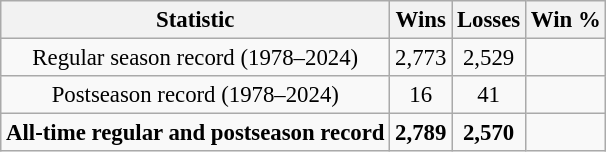<table class="wikitable" style="text-align:center; font-size:95%">
<tr>
<th rowspan=1>Statistic</th>
<th rowspan=1>Wins</th>
<th rowspan=1>Losses</th>
<th rowspan=1>Win %</th>
</tr>
<tr>
<td>Regular season record (1978–2024)</td>
<td>2,773</td>
<td>2,529</td>
<td></td>
</tr>
<tr>
<td>Postseason record (1978–2024)</td>
<td>16</td>
<td>41</td>
<td></td>
</tr>
<tr>
<td><strong>All-time regular and postseason record</strong></td>
<td><strong>2,789</strong></td>
<td><strong>2,570</strong></td>
<td><strong></strong></td>
</tr>
</table>
